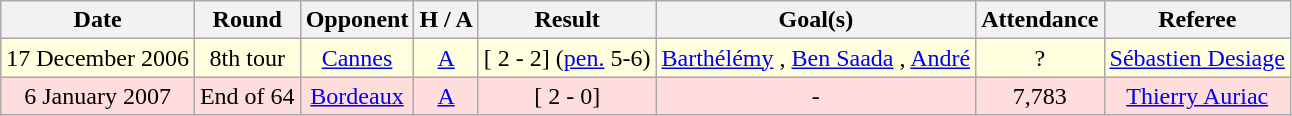<table class="wikitable" style="text-align:center">
<tr>
<th class="sortable">Date</th>
<th>Round</th>
<th>Opponent</th>
<th>H / A</th>
<th>Result</th>
<th>Goal(s)</th>
<th>Attendance</th>
<th>Referee</th>
</tr>
<tr style="background:#ffd;">
<td>17 December 2006</td>
<td>8th tour</td>
<td><a href='#'>Cannes</a></td>
<td><a href='#'>A</a></td>
<td>[ 2 - 2] (<a href='#'>pen.</a> 5-6)</td>
<td><a href='#'>Barthélémy</a> , <a href='#'>Ben Saada</a> , <a href='#'>André</a> </td>
<td>?</td>
<td><a href='#'>Sébastien Desiage</a></td>
</tr>
<tr style="background:#fdd;">
<td>6 January 2007</td>
<td>End of 64</td>
<td><a href='#'>Bordeaux</a></td>
<td><a href='#'>A</a></td>
<td>[ 2 - 0]</td>
<td>-</td>
<td>7,783</td>
<td><a href='#'>Thierry Auriac</a></td>
</tr>
</table>
